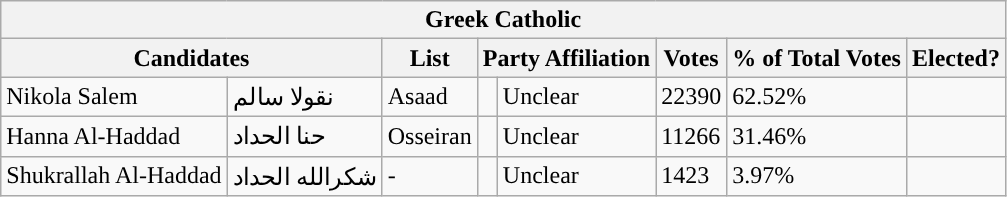<table class="wikitable sortable">
<tr>
<th colspan="8">Greek Catholic</th>
</tr>
<tr>
<th colspan="2">Candidates</th>
<th>List</th>
<th colspan="2">Party Affiliation</th>
<th>Votes</th>
<th>% of Total Votes</th>
<th>Elected?</th>
</tr>
<tr>
<td>Nikola Salem</td>
<td>نقولا سالم</td>
<td>Asaad</td>
<td style="background: "></td>
<td>Unclear</td>
<td>22390</td>
<td>62.52%</td>
<td></td>
</tr>
<tr>
<td>Hanna Al-Haddad</td>
<td>حنا الحداد</td>
<td>Osseiran</td>
<td style="background: "></td>
<td>Unclear</td>
<td>11266</td>
<td>31.46%</td>
<td></td>
</tr>
<tr>
<td>Shukrallah Al-Haddad</td>
<td>شكرالله الحداد</td>
<td>-</td>
<td style="background: "></td>
<td>Unclear</td>
<td>1423</td>
<td>3.97%</td>
<td></td>
</tr>
</table>
